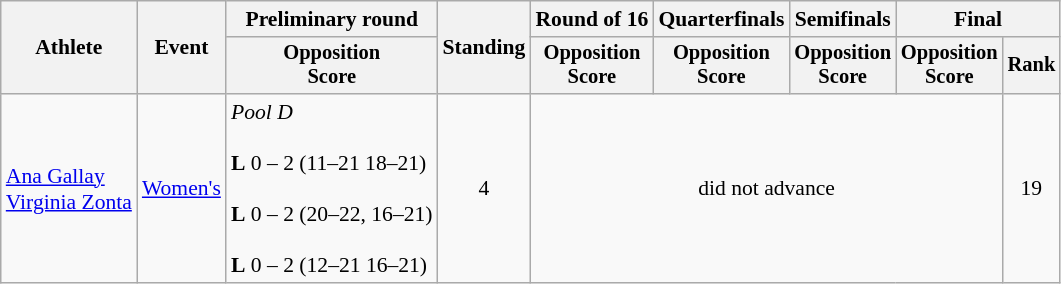<table class=wikitable style="font-size:90%">
<tr>
<th rowspan="2">Athlete</th>
<th rowspan="2">Event</th>
<th>Preliminary round</th>
<th rowspan="2">Standing</th>
<th>Round of 16</th>
<th>Quarterfinals</th>
<th>Semifinals</th>
<th colspan=2>Final</th>
</tr>
<tr style="font-size:95%">
<th>Opposition<br>Score</th>
<th>Opposition<br>Score</th>
<th>Opposition<br>Score</th>
<th>Opposition<br>Score</th>
<th>Opposition<br>Score</th>
<th>Rank</th>
</tr>
<tr align=center>
<td align=left><a href='#'>Ana Gallay</a><br><a href='#'>Virginia Zonta</a></td>
<td align=left><a href='#'>Women's</a></td>
<td align=left><em>Pool D</em><br><br> <strong>L</strong> 0 – 2 (11–21 18–21) <br><br> <strong>L</strong> 0 – 2 (20–22, 16–21)<br><br> <strong>L</strong> 0 – 2 (12–21 16–21)</td>
<td>4</td>
<td colspan=4>did not advance</td>
<td>19</td>
</tr>
</table>
